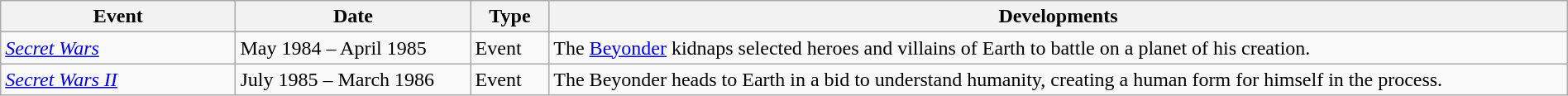<table class="wikitable" style="width:100%;">
<tr>
<th width=15%>Event</th>
<th width=15%>Date</th>
<th width=5%>Type</th>
<th width=70%>Developments</th>
</tr>
<tr>
<td><em><a href='#'>Secret Wars</a></em></td>
<td>May 1984 – April 1985</td>
<td>Event</td>
<td>The <a href='#'>Beyonder</a> kidnaps selected heroes and villains of Earth to battle on a planet of his creation.</td>
</tr>
<tr>
<td><em><a href='#'>Secret Wars II</a></em></td>
<td>July 1985 – March 1986</td>
<td>Event</td>
<td>The Beyonder heads to Earth in a bid to understand humanity, creating a human form for himself in the process.</td>
</tr>
</table>
